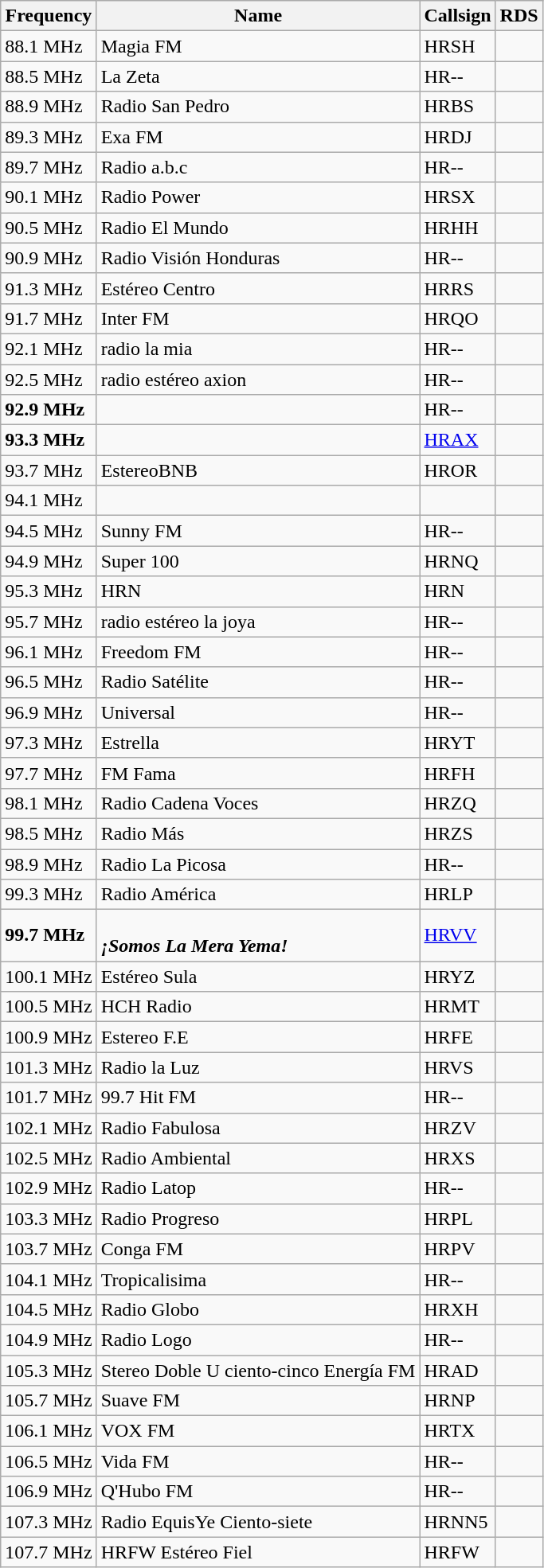<table class="wikitable">
<tr>
<th>Frequency</th>
<th>Name</th>
<th>Callsign</th>
<th>RDS</th>
</tr>
<tr>
<td>88.1 MHz</td>
<td>Magia FM</td>
<td>HRSH</td>
<td></td>
</tr>
<tr>
<td>88.5 MHz</td>
<td>La Zeta</td>
<td>HR--</td>
<td></td>
</tr>
<tr>
<td>88.9 MHz</td>
<td>Radio San Pedro</td>
<td>HRBS</td>
<td></td>
</tr>
<tr>
<td>89.3 MHz</td>
<td>Exa FM</td>
<td>HRDJ</td>
<td></td>
</tr>
<tr>
<td>89.7 MHz</td>
<td>Radio a.b.c</td>
<td>HR--</td>
<td></td>
</tr>
<tr>
<td>90.1 MHz</td>
<td>Radio Power</td>
<td>HRSX</td>
<td></td>
</tr>
<tr>
<td>90.5 MHz</td>
<td>Radio El Mundo</td>
<td>HRHH</td>
<td></td>
</tr>
<tr>
<td>90.9 MHz</td>
<td>Radio Visión Honduras</td>
<td>HR--</td>
<td></td>
</tr>
<tr>
<td>91.3 MHz</td>
<td>Estéreo Centro</td>
<td>HRRS</td>
<td></td>
</tr>
<tr>
<td>91.7 MHz</td>
<td>Inter FM</td>
<td>HRQO</td>
<td></td>
</tr>
<tr>
<td>92.1 MHz</td>
<td>radio la mia</td>
<td>HR--</td>
<td></td>
</tr>
<tr>
<td>92.5 MHz</td>
<td>radio estéreo axion</td>
<td>HR--</td>
<td></td>
</tr>
<tr>
<td><strong>92.9 MHz</strong></td>
<td><strong><em></em></strong></td>
<td>HR--</td>
<td></td>
</tr>
<tr>
<td><strong>93.3 MHz</strong></td>
<td><strong><em></em></strong></td>
<td><a href='#'>HRAX</a></td>
<td></td>
</tr>
<tr>
<td>93.7 MHz</td>
<td>EstereoBNB</td>
<td>HROR</td>
<td></td>
</tr>
<tr>
<td>94.1 MHz</td>
<td></td>
<td></td>
<td></td>
</tr>
<tr>
<td>94.5 MHz</td>
<td>Sunny FM</td>
<td>HR--</td>
<td></td>
</tr>
<tr>
<td>94.9 MHz</td>
<td>Super 100</td>
<td>HRNQ</td>
<td></td>
</tr>
<tr>
<td>95.3 MHz</td>
<td>HRN</td>
<td>HRN</td>
<td></td>
</tr>
<tr>
<td>95.7 MHz</td>
<td>radio estéreo la joya</td>
<td>HR--</td>
<td></td>
</tr>
<tr>
<td>96.1 MHz</td>
<td>Freedom FM</td>
<td>HR--</td>
<td></td>
</tr>
<tr>
<td>96.5 MHz</td>
<td>Radio Satélite</td>
<td>HR--</td>
<td></td>
</tr>
<tr>
<td>96.9 MHz</td>
<td>Universal</td>
<td>HR--</td>
<td></td>
</tr>
<tr>
<td>97.3 MHz</td>
<td>Estrella</td>
<td>HRYT</td>
<td></td>
</tr>
<tr>
<td>97.7 MHz</td>
<td>FM Fama</td>
<td>HRFH</td>
<td></td>
</tr>
<tr>
<td>98.1 MHz</td>
<td>Radio Cadena Voces</td>
<td>HRZQ</td>
<td></td>
</tr>
<tr>
<td>98.5 MHz</td>
<td>Radio Más</td>
<td>HRZS</td>
<td></td>
</tr>
<tr>
<td>98.9 MHz</td>
<td>Radio La Picosa</td>
<td>HR--</td>
<td></td>
</tr>
<tr>
<td>99.3 MHz</td>
<td>Radio América</td>
<td>HRLP</td>
<td></td>
</tr>
<tr>
<td><strong>99.7 MHz</strong></td>
<td><strong><em></em></strong><br><strong><em>¡Somos La Mera Yema!</em></strong></td>
<td><a href='#'>HRVV</a></td>
<td></td>
</tr>
<tr>
<td>100.1 MHz</td>
<td>Estéreo Sula</td>
<td>HRYZ</td>
<td></td>
</tr>
<tr>
<td>100.5 MHz</td>
<td>HCH Radio</td>
<td>HRMT</td>
<td></td>
</tr>
<tr>
<td>100.9 MHz</td>
<td>Estereo F.E</td>
<td>HRFE</td>
<td></td>
</tr>
<tr>
<td>101.3 MHz</td>
<td>Radio la Luz</td>
<td>HRVS</td>
<td></td>
</tr>
<tr>
<td>101.7 MHz</td>
<td>99.7 Hit FM</td>
<td>HR--</td>
<td></td>
</tr>
<tr>
<td>102.1 MHz</td>
<td>Radio Fabulosa</td>
<td>HRZV</td>
<td></td>
</tr>
<tr>
<td>102.5 MHz</td>
<td>Radio Ambiental</td>
<td>HRXS</td>
<td></td>
</tr>
<tr>
<td>102.9 MHz</td>
<td>Radio Latop</td>
<td>HR--</td>
<td></td>
</tr>
<tr>
<td>103.3 MHz</td>
<td>Radio Progreso</td>
<td>HRPL</td>
<td></td>
</tr>
<tr>
<td>103.7 MHz</td>
<td>Conga FM</td>
<td>HRPV</td>
<td></td>
</tr>
<tr>
<td>104.1 MHz</td>
<td>Tropicalisima</td>
<td>HR--</td>
<td></td>
</tr>
<tr>
<td>104.5 MHz</td>
<td>Radio Globo</td>
<td>HRXH</td>
<td></td>
</tr>
<tr>
<td>104.9 MHz</td>
<td>Radio Logo</td>
<td>HR--</td>
<td></td>
</tr>
<tr>
<td>105.3 MHz</td>
<td>Stereo Doble U ciento-cinco Energía FM</td>
<td>HRAD</td>
<td></td>
</tr>
<tr>
<td>105.7 MHz</td>
<td>Suave FM</td>
<td>HRNP</td>
<td></td>
</tr>
<tr>
<td>106.1 MHz</td>
<td>VOX FM</td>
<td>HRTX</td>
<td></td>
</tr>
<tr>
<td>106.5 MHz</td>
<td>Vida FM</td>
<td>HR--</td>
<td></td>
</tr>
<tr>
<td>106.9 MHz</td>
<td>Q'Hubo FM</td>
<td>HR--</td>
<td></td>
</tr>
<tr>
<td>107.3 MHz</td>
<td>Radio EquisYe Ciento-siete</td>
<td>HRNN5</td>
<td></td>
</tr>
<tr>
<td>107.7 MHz</td>
<td>HRFW Estéreo Fiel</td>
<td>HRFW</td>
</tr>
</table>
